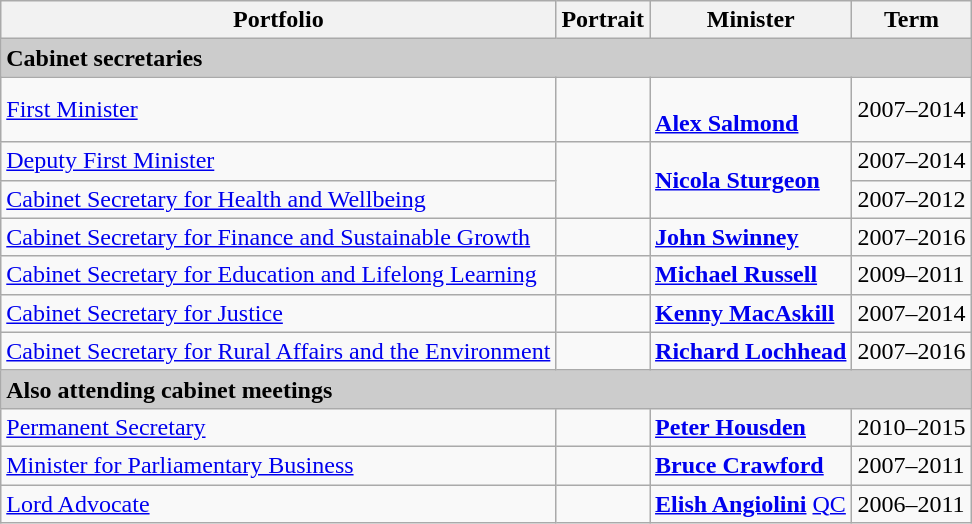<table class="wikitable">
<tr>
<th>Portfolio</th>
<th>Portrait</th>
<th>Minister</th>
<th>Term</th>
</tr>
<tr>
<td colspan="4" style="background:#ccc;"><strong>Cabinet secretaries</strong></td>
</tr>
<tr>
<td><a href='#'>First Minister</a></td>
<td></td>
<td><br><strong><a href='#'>Alex Salmond</a></strong> </td>
<td>2007–2014</td>
</tr>
<tr>
<td><a href='#'>Deputy First Minister</a></td>
<td rowspan="2"><strong></strong></td>
<td rowspan="2"><strong><a href='#'>Nicola Sturgeon</a></strong> </td>
<td>2007–2014</td>
</tr>
<tr>
<td><a href='#'>Cabinet Secretary for Health and Wellbeing</a></td>
<td>2007–2012</td>
</tr>
<tr>
<td><a href='#'>Cabinet Secretary for Finance and Sustainable Growth</a></td>
<td><strong></strong></td>
<td><strong><a href='#'>John Swinney</a></strong> </td>
<td>2007–2016</td>
</tr>
<tr>
<td><a href='#'>Cabinet Secretary for Education and Lifelong Learning</a></td>
<td></td>
<td><a href='#'><strong>Michael Russell</strong></a> </td>
<td>2009–2011</td>
</tr>
<tr>
<td><a href='#'>Cabinet Secretary for Justice</a></td>
<td></td>
<td><strong><a href='#'>Kenny MacAskill</a></strong> </td>
<td>2007–2014</td>
</tr>
<tr>
<td><a href='#'>Cabinet Secretary for Rural Affairs and the Environment</a></td>
<td></td>
<td><strong><a href='#'>Richard Lochhead</a></strong> </td>
<td>2007–2016</td>
</tr>
<tr>
<td colspan="4" style="background:#ccc;"><strong>Also attending cabinet meetings</strong></td>
</tr>
<tr>
<td><a href='#'>Permanent Secretary</a></td>
<td></td>
<td><strong><a href='#'>Peter Housden</a></strong></td>
<td>2010–2015</td>
</tr>
<tr>
<td><a href='#'>Minister for Parliamentary Business</a></td>
<td></td>
<td><strong><a href='#'>Bruce Crawford</a></strong> </td>
<td>2007–2011</td>
</tr>
<tr>
<td><a href='#'>Lord Advocate</a></td>
<td></td>
<td> <strong><a href='#'>Elish Angiolini</a></strong> <a href='#'>QC</a></td>
<td>2006–2011</td>
</tr>
</table>
